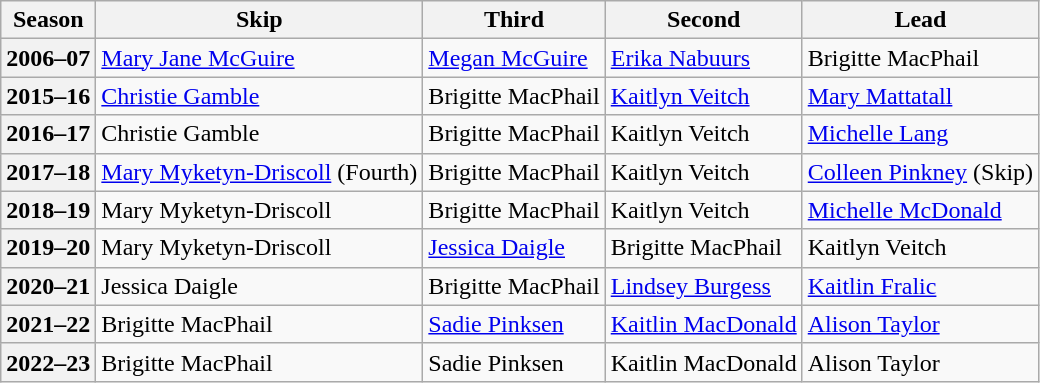<table class="wikitable">
<tr>
<th scope="col">Season</th>
<th scope="col">Skip</th>
<th scope="col">Third</th>
<th scope="col">Second</th>
<th scope="col">Lead</th>
</tr>
<tr>
<th scope="row">2006–07</th>
<td><a href='#'>Mary Jane McGuire</a></td>
<td><a href='#'>Megan McGuire</a></td>
<td><a href='#'>Erika Nabuurs</a></td>
<td>Brigitte MacPhail</td>
</tr>
<tr>
<th scope="row">2015–16</th>
<td><a href='#'>Christie Gamble</a></td>
<td>Brigitte MacPhail</td>
<td><a href='#'>Kaitlyn Veitch</a></td>
<td><a href='#'>Mary Mattatall</a></td>
</tr>
<tr>
<th scope="row">2016–17</th>
<td>Christie Gamble</td>
<td>Brigitte MacPhail</td>
<td>Kaitlyn Veitch</td>
<td><a href='#'>Michelle Lang</a></td>
</tr>
<tr>
<th scope="row">2017–18</th>
<td><a href='#'>Mary Myketyn-Driscoll</a> (Fourth)</td>
<td>Brigitte MacPhail</td>
<td>Kaitlyn Veitch</td>
<td><a href='#'>Colleen Pinkney</a> (Skip)</td>
</tr>
<tr>
<th scope="row">2018–19</th>
<td>Mary Myketyn-Driscoll</td>
<td>Brigitte MacPhail</td>
<td>Kaitlyn Veitch</td>
<td><a href='#'>Michelle McDonald</a></td>
</tr>
<tr>
<th scope="row">2019–20</th>
<td>Mary Myketyn-Driscoll</td>
<td><a href='#'>Jessica Daigle</a></td>
<td>Brigitte MacPhail</td>
<td>Kaitlyn Veitch</td>
</tr>
<tr>
<th scope="row">2020–21</th>
<td>Jessica Daigle</td>
<td>Brigitte MacPhail</td>
<td><a href='#'>Lindsey Burgess</a></td>
<td><a href='#'>Kaitlin Fralic</a></td>
</tr>
<tr>
<th scope="row">2021–22</th>
<td>Brigitte MacPhail</td>
<td><a href='#'>Sadie Pinksen</a></td>
<td><a href='#'>Kaitlin MacDonald</a></td>
<td><a href='#'>Alison Taylor</a></td>
</tr>
<tr>
<th scope="row">2022–23</th>
<td>Brigitte MacPhail</td>
<td>Sadie Pinksen</td>
<td>Kaitlin MacDonald</td>
<td>Alison Taylor</td>
</tr>
</table>
